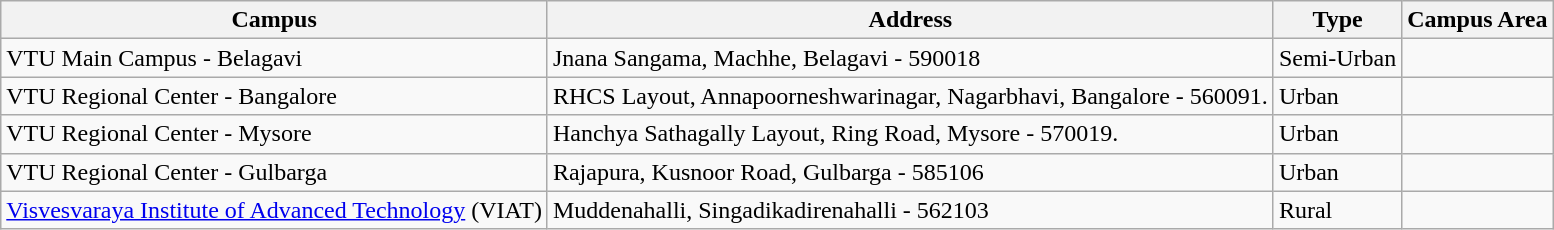<table class="wikitable sortable">
<tr>
<th>Campus</th>
<th>Address</th>
<th>Type</th>
<th>Campus Area</th>
</tr>
<tr>
<td>VTU Main Campus - Belagavi</td>
<td>Jnana Sangama, Machhe, Belagavi - 590018</td>
<td>Semi-Urban</td>
<td></td>
</tr>
<tr>
<td>VTU Regional Center - Bangalore</td>
<td>RHCS Layout, Annapoorneshwarinagar, Nagarbhavi, Bangalore - 560091.</td>
<td>Urban</td>
<td></td>
</tr>
<tr>
<td>VTU Regional Center - Mysore</td>
<td>Hanchya Sathagally Layout, Ring Road, Mysore - 570019.</td>
<td>Urban</td>
<td></td>
</tr>
<tr>
<td>VTU Regional Center - Gulbarga</td>
<td>Rajapura, Kusnoor Road, Gulbarga - 585106</td>
<td>Urban</td>
<td></td>
</tr>
<tr>
<td><a href='#'>Visvesvaraya Institute of Advanced Technology</a> (VIAT)</td>
<td>Muddenahalli, Singadikadirenahalli - 562103</td>
<td>Rural</td>
<td></td>
</tr>
</table>
